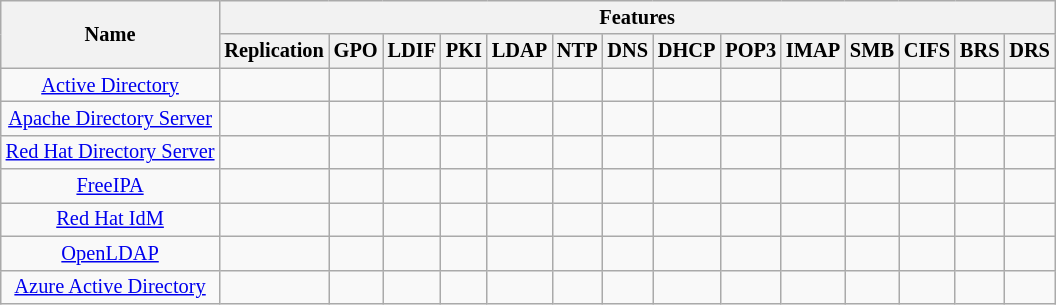<table class="wikitable sortable" style="text-align: center; font-size: 85%; width: auto; table-layout: fixed;">
<tr>
<th rowspan="2">Name</th>
<th colspan="14">Features</th>
</tr>
<tr>
<th>Replication</th>
<th>GPO</th>
<th>LDIF</th>
<th>PKI</th>
<th>LDAP</th>
<th>NTP</th>
<th>DNS</th>
<th>DHCP</th>
<th>POP3</th>
<th>IMAP</th>
<th>SMB</th>
<th>CIFS</th>
<th>BRS</th>
<th>DRS</th>
</tr>
<tr>
<td><a href='#'>Active Directory</a></td>
<td></td>
<td></td>
<td></td>
<td></td>
<td></td>
<td></td>
<td></td>
<td></td>
<td></td>
<td></td>
<td></td>
<td></td>
<td></td>
<td></td>
</tr>
<tr>
<td><a href='#'>Apache Directory Server</a></td>
<td></td>
<td></td>
<td></td>
<td></td>
<td></td>
<td></td>
<td></td>
<td></td>
<td></td>
<td></td>
<td></td>
<td></td>
<td></td>
<td></td>
</tr>
<tr>
<td><a href='#'>Red Hat Directory Server</a></td>
<td></td>
<td></td>
<td></td>
<td></td>
<td></td>
<td></td>
<td></td>
<td></td>
<td></td>
<td></td>
<td></td>
<td></td>
<td></td>
<td></td>
</tr>
<tr>
<td><a href='#'>FreeIPA</a></td>
<td></td>
<td></td>
<td></td>
<td></td>
<td></td>
<td></td>
<td></td>
<td></td>
<td></td>
<td></td>
<td></td>
<td></td>
<td></td>
<td></td>
</tr>
<tr>
<td><a href='#'>Red Hat IdM</a></td>
<td></td>
<td></td>
<td></td>
<td></td>
<td></td>
<td></td>
<td></td>
<td></td>
<td></td>
<td></td>
<td></td>
<td></td>
<td></td>
<td></td>
</tr>
<tr>
<td><a href='#'>OpenLDAP</a></td>
<td></td>
<td></td>
<td></td>
<td></td>
<td></td>
<td></td>
<td></td>
<td></td>
<td></td>
<td></td>
<td></td>
<td></td>
<td></td>
<td></td>
</tr>
<tr>
<td><a href='#'>Azure Active Directory</a></td>
<td></td>
<td></td>
<td></td>
<td></td>
<td></td>
<td></td>
<td></td>
<td></td>
<td></td>
<td></td>
<td></td>
<td></td>
<td></td>
<td></td>
</tr>
</table>
